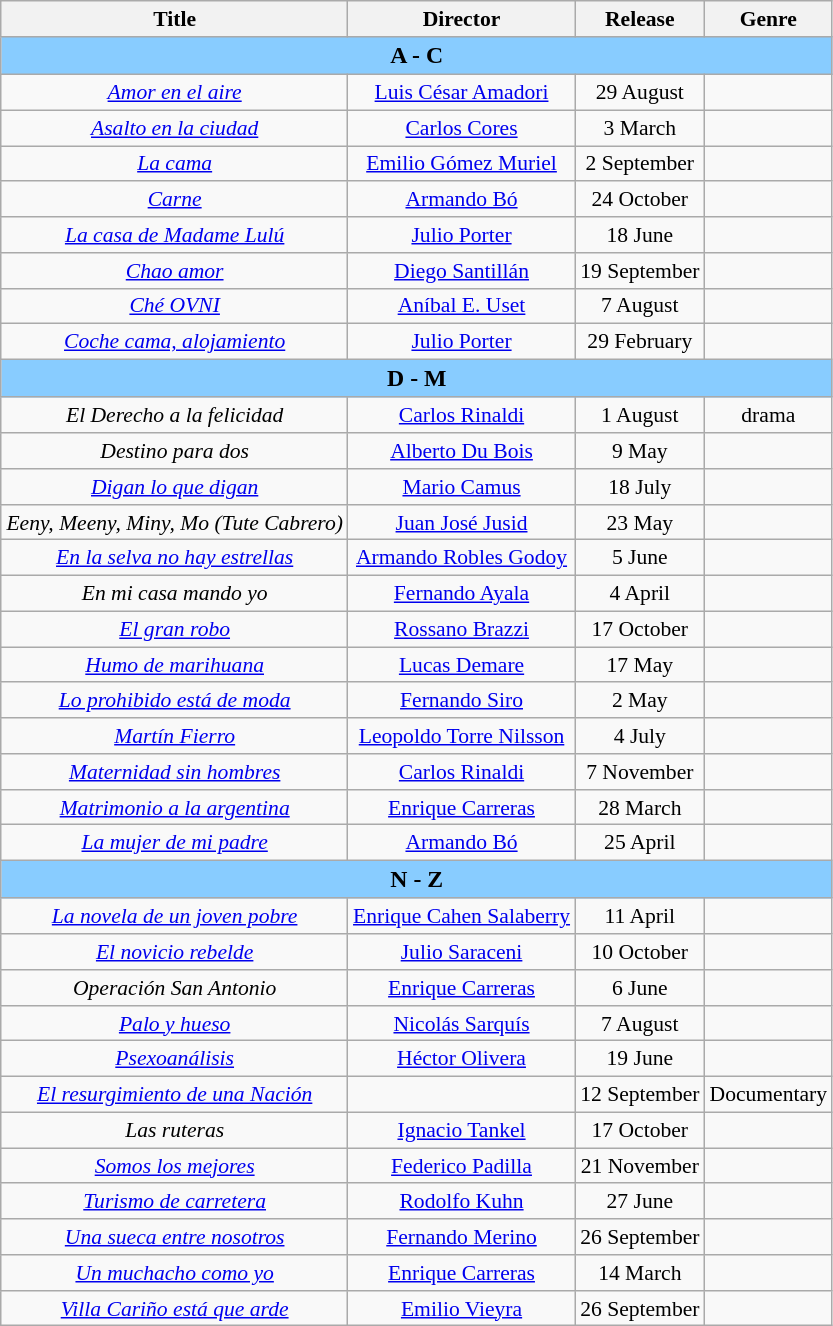<table class="wikitable" style="margin:1em 0 1em 1em; text-align: center; font-size: 90%;">
<tr>
<th scope="col">Title</th>
<th scope="col">Director</th>
<th scope="col">Release</th>
<th scope="col">Genre</th>
</tr>
<tr>
<th colspan="4" style="background-color:#88ccff; font-size:110%;"><strong>A  -  C</strong></th>
</tr>
<tr>
<td><em><a href='#'>Amor en el aire</a></em></td>
<td><a href='#'>Luis César Amadori</a></td>
<td>29 August</td>
<td></td>
</tr>
<tr>
<td><em><a href='#'>Asalto en la ciudad</a></em></td>
<td><a href='#'>Carlos Cores</a></td>
<td>3 March</td>
<td></td>
</tr>
<tr>
<td><em><a href='#'>La cama</a></em></td>
<td><a href='#'>Emilio Gómez Muriel</a></td>
<td>2 September</td>
<td></td>
</tr>
<tr>
<td><em> <a href='#'>Carne</a></em></td>
<td><a href='#'>Armando Bó</a></td>
<td>24 October</td>
<td></td>
</tr>
<tr>
<td><em><a href='#'>La casa de Madame Lulú</a></em></td>
<td><a href='#'>Julio Porter</a></td>
<td>18 June</td>
<td></td>
</tr>
<tr>
<td><em><a href='#'>Chao amor</a></em></td>
<td><a href='#'>Diego Santillán</a></td>
<td>19 September</td>
<td></td>
</tr>
<tr>
<td><em><a href='#'>Ché OVNI</a></em></td>
<td><a href='#'>Aníbal E. Uset</a></td>
<td>7 August</td>
<td></td>
</tr>
<tr>
<td><em><a href='#'>Coche cama, alojamiento</a></em></td>
<td><a href='#'>Julio Porter</a></td>
<td>29 February</td>
<td></td>
</tr>
<tr>
<th colspan="4" style="background-color:#88ccff; font-size:110%;"><strong>D  -  M</strong></th>
</tr>
<tr>
<td><em>El Derecho a la felicidad</em></td>
<td><a href='#'>Carlos Rinaldi</a></td>
<td>1 August</td>
<td>drama</td>
</tr>
<tr>
<td><em>Destino para dos</em></td>
<td><a href='#'>Alberto Du Bois</a></td>
<td>9 May</td>
<td></td>
</tr>
<tr>
<td><em><a href='#'>Digan lo que digan</a></em></td>
<td><a href='#'>Mario Camus</a></td>
<td>18 July</td>
<td></td>
</tr>
<tr>
<td><em>Eeny, Meeny, Miny, Mo (Tute Cabrero)</em></td>
<td><a href='#'>Juan José Jusid</a></td>
<td>23 May</td>
<td></td>
</tr>
<tr>
<td><em><a href='#'>En la selva no hay estrellas</a></em></td>
<td><a href='#'>Armando Robles Godoy</a></td>
<td>5 June</td>
<td></td>
</tr>
<tr>
<td><em>En mi casa mando yo</em></td>
<td><a href='#'>Fernando Ayala</a></td>
<td>4 April</td>
<td></td>
</tr>
<tr>
<td><em><a href='#'>El gran robo</a></em></td>
<td><a href='#'>Rossano Brazzi</a></td>
<td>17 October</td>
<td></td>
</tr>
<tr>
<td><em><a href='#'>Humo de marihuana</a></em></td>
<td><a href='#'>Lucas Demare</a></td>
<td>17 May</td>
<td></td>
</tr>
<tr>
<td><em><a href='#'>Lo prohibido está de moda</a></em></td>
<td><a href='#'>Fernando Siro</a></td>
<td>2 May</td>
<td></td>
</tr>
<tr>
<td><em><a href='#'>Martín Fierro</a></em></td>
<td><a href='#'>Leopoldo Torre Nilsson</a></td>
<td>4 July</td>
<td></td>
</tr>
<tr>
<td><em><a href='#'>Maternidad sin hombres</a></em></td>
<td><a href='#'>Carlos Rinaldi</a></td>
<td>7 November</td>
<td></td>
</tr>
<tr>
<td><em><a href='#'>Matrimonio a la argentina</a></em></td>
<td><a href='#'>Enrique Carreras</a></td>
<td>28 March</td>
<td></td>
</tr>
<tr>
<td><em><a href='#'>La mujer de mi padre</a></em></td>
<td><a href='#'>Armando Bó</a></td>
<td>25 April</td>
<td></td>
</tr>
<tr>
<th colspan="4" style="background-color:#88ccff; font-size:110%;"><strong>N  -  Z</strong></th>
</tr>
<tr>
<td><em><a href='#'>La novela de un joven pobre</a></em></td>
<td><a href='#'>Enrique Cahen Salaberry</a></td>
<td>11 April</td>
<td></td>
</tr>
<tr>
<td><em><a href='#'>El novicio rebelde</a></em></td>
<td><a href='#'>Julio Saraceni</a></td>
<td>10 October</td>
<td></td>
</tr>
<tr>
<td><em>Operación San Antonio</em></td>
<td><a href='#'>Enrique Carreras</a></td>
<td>6 June</td>
<td></td>
</tr>
<tr>
<td><em><a href='#'>Palo y hueso</a></em></td>
<td><a href='#'>Nicolás Sarquís</a></td>
<td>7 August</td>
<td></td>
</tr>
<tr>
<td><em><a href='#'>Psexoanálisis</a></em></td>
<td><a href='#'>Héctor Olivera</a></td>
<td>19 June</td>
<td></td>
</tr>
<tr>
<td><em><a href='#'>El resurgimiento de una Nación</a></em></td>
<td></td>
<td>12 September</td>
<td>Documentary</td>
</tr>
<tr>
<td><em>Las ruteras</em></td>
<td><a href='#'>Ignacio Tankel</a></td>
<td>17 October</td>
<td></td>
</tr>
<tr>
<td><em><a href='#'>Somos los mejores</a></em></td>
<td><a href='#'>Federico Padilla</a></td>
<td>21 November</td>
<td></td>
</tr>
<tr>
<td><em><a href='#'>Turismo de carretera</a></em></td>
<td><a href='#'>Rodolfo Kuhn</a></td>
<td>27 June</td>
<td></td>
</tr>
<tr>
<td><em><a href='#'>Una sueca entre nosotros</a></em></td>
<td><a href='#'>Fernando Merino</a></td>
<td>26 September</td>
<td></td>
</tr>
<tr>
<td><em><a href='#'>Un muchacho como yo</a></em></td>
<td><a href='#'>Enrique Carreras</a></td>
<td>14 March</td>
<td></td>
</tr>
<tr>
<td><em><a href='#'>Villa Cariño está que arde</a></em></td>
<td><a href='#'>Emilio Vieyra</a></td>
<td>26 September</td>
<td></td>
</tr>
</table>
